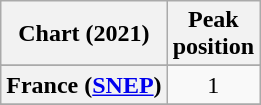<table class="wikitable sortable plainrowheaders" style="text-align:center">
<tr>
<th scope="col">Chart (2021)</th>
<th scope="col">Peak<br>position</th>
</tr>
<tr>
</tr>
<tr>
<th scope="row">France (<a href='#'>SNEP</a>)</th>
<td>1</td>
</tr>
<tr>
</tr>
</table>
